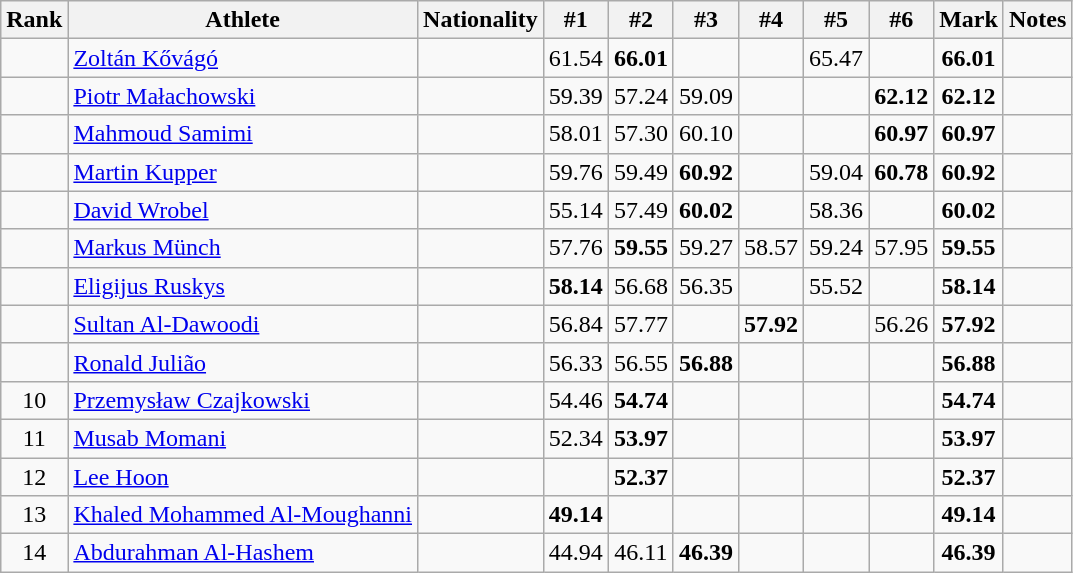<table class="wikitable sortable" style="text-align:center">
<tr>
<th>Rank</th>
<th>Athlete</th>
<th>Nationality</th>
<th>#1</th>
<th>#2</th>
<th>#3</th>
<th>#4</th>
<th>#5</th>
<th>#6</th>
<th>Mark</th>
<th>Notes</th>
</tr>
<tr>
<td></td>
<td align="left"><a href='#'>Zoltán Kővágó</a></td>
<td align=left></td>
<td>61.54</td>
<td><strong>66.01</strong></td>
<td></td>
<td></td>
<td>65.47</td>
<td></td>
<td><strong>66.01</strong></td>
<td></td>
</tr>
<tr>
<td></td>
<td align="left"><a href='#'>Piotr Małachowski</a></td>
<td align=left></td>
<td>59.39</td>
<td>57.24</td>
<td>59.09</td>
<td></td>
<td></td>
<td><strong>62.12</strong></td>
<td><strong>62.12</strong></td>
<td></td>
</tr>
<tr>
<td></td>
<td align="left"><a href='#'>Mahmoud Samimi</a></td>
<td align=left></td>
<td>58.01</td>
<td>57.30</td>
<td>60.10</td>
<td></td>
<td></td>
<td><strong>60.97</strong></td>
<td><strong>60.97</strong></td>
<td></td>
</tr>
<tr>
<td></td>
<td align="left"><a href='#'>Martin Kupper</a></td>
<td align=left></td>
<td>59.76</td>
<td>59.49</td>
<td><strong>60.92</strong></td>
<td></td>
<td>59.04</td>
<td><strong>60.78</strong></td>
<td><strong>60.92</strong></td>
<td></td>
</tr>
<tr>
<td></td>
<td align="left"><a href='#'>David Wrobel</a></td>
<td align=left></td>
<td>55.14</td>
<td>57.49</td>
<td><strong>60.02</strong></td>
<td></td>
<td>58.36</td>
<td></td>
<td><strong>60.02</strong></td>
<td></td>
</tr>
<tr>
<td></td>
<td align="left"><a href='#'>Markus Münch</a></td>
<td align=left></td>
<td>57.76</td>
<td><strong>59.55</strong></td>
<td>59.27</td>
<td>58.57</td>
<td>59.24</td>
<td>57.95</td>
<td><strong>59.55</strong></td>
<td></td>
</tr>
<tr>
<td></td>
<td align="left"><a href='#'>Eligijus Ruskys</a></td>
<td align=left></td>
<td><strong>58.14</strong></td>
<td>56.68</td>
<td>56.35</td>
<td></td>
<td>55.52</td>
<td></td>
<td><strong>58.14</strong></td>
<td></td>
</tr>
<tr>
<td></td>
<td align="left"><a href='#'>Sultan Al-Dawoodi</a></td>
<td align=left></td>
<td>56.84</td>
<td>57.77</td>
<td></td>
<td><strong>57.92</strong></td>
<td></td>
<td>56.26</td>
<td><strong>57.92</strong></td>
<td></td>
</tr>
<tr>
<td></td>
<td align="left"><a href='#'>Ronald Julião</a></td>
<td align=left></td>
<td>56.33</td>
<td>56.55</td>
<td><strong>56.88</strong></td>
<td></td>
<td></td>
<td></td>
<td><strong>56.88</strong></td>
<td></td>
</tr>
<tr>
<td>10</td>
<td align="left"><a href='#'>Przemysław Czajkowski</a></td>
<td align=left></td>
<td>54.46</td>
<td><strong>54.74</strong></td>
<td></td>
<td></td>
<td></td>
<td></td>
<td><strong>54.74</strong></td>
<td></td>
</tr>
<tr>
<td>11</td>
<td align="left"><a href='#'>Musab Momani</a></td>
<td align=left></td>
<td>52.34</td>
<td><strong>53.97</strong></td>
<td></td>
<td></td>
<td></td>
<td></td>
<td><strong>53.97</strong></td>
<td></td>
</tr>
<tr>
<td>12</td>
<td align="left"><a href='#'>Lee Hoon</a></td>
<td align=left></td>
<td></td>
<td><strong>52.37</strong></td>
<td></td>
<td></td>
<td></td>
<td></td>
<td><strong>52.37</strong></td>
<td></td>
</tr>
<tr>
<td>13</td>
<td align="left"><a href='#'>Khaled Mohammed Al-Moughanni</a></td>
<td align=left></td>
<td><strong>49.14</strong></td>
<td></td>
<td></td>
<td></td>
<td></td>
<td></td>
<td><strong>49.14</strong></td>
<td></td>
</tr>
<tr>
<td>14</td>
<td align="left"><a href='#'>Abdurahman Al-Hashem</a></td>
<td align=left></td>
<td>44.94</td>
<td>46.11</td>
<td><strong>46.39</strong></td>
<td></td>
<td></td>
<td></td>
<td><strong>46.39</strong></td>
<td></td>
</tr>
</table>
